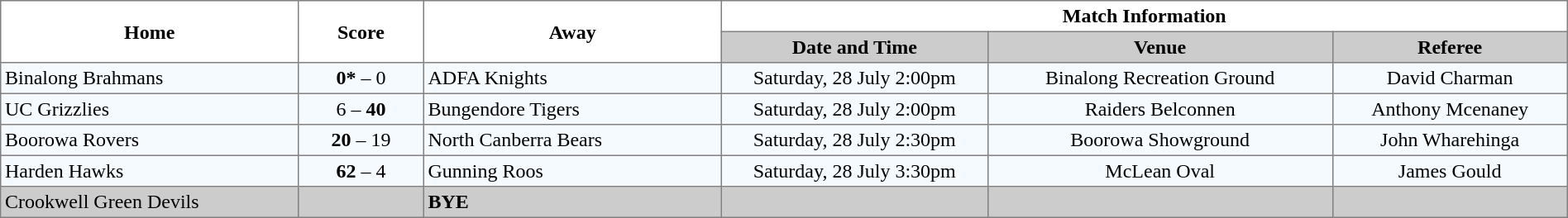<table border="1" cellpadding="3" cellspacing="0" width="100%" style="border-collapse:collapse;  text-align:center;">
<tr>
<th rowspan="2" width="19%">Home</th>
<th rowspan="2" width="8%">Score</th>
<th rowspan="2" width="19%">Away</th>
<th colspan="3">Match Information</th>
</tr>
<tr bgcolor="#CCCCCC">
<th width="17%">Date and Time</th>
<th width="22%">Venue</th>
<th width="50%">Referee</th>
</tr>
<tr style="text-align:center; background:#f5faff;">
<td align="left"> Binalong Brahmans</td>
<td><strong>0*</strong> – 0</td>
<td align="left"> ADFA Knights</td>
<td>Saturday, 28 July 2:00pm</td>
<td>Binalong Recreation Ground</td>
<td>David Charman</td>
</tr>
<tr style="text-align:center; background:#f5faff;">
<td align="left"><strong></strong> UC Grizzlies</td>
<td>6 – <strong>40</strong></td>
<td align="left"> Bungendore Tigers</td>
<td>Saturday, 28 July 2:00pm</td>
<td>Raiders Belconnen</td>
<td>Anthony Mcenaney</td>
</tr>
<tr style="text-align:center; background:#f5faff;">
<td align="left"> Boorowa Rovers</td>
<td><strong>20</strong> – 19</td>
<td align="left"> North Canberra Bears</td>
<td>Saturday, 28 July 2:30pm</td>
<td>Boorowa Showground</td>
<td>John Wharehinga</td>
</tr>
<tr style="text-align:center; background:#f5faff;">
<td align="left"> Harden Hawks</td>
<td><strong>62</strong> – 4</td>
<td align="left"> Gunning Roos</td>
<td>Saturday, 28 July 3:30pm</td>
<td>McLean Oval</td>
<td>James Gould</td>
</tr>
<tr style="text-align:center; background:#CCCCCC;">
<td align="left"> Crookwell Green Devils</td>
<td></td>
<td align="left"><strong>BYE</strong></td>
<td></td>
<td></td>
<td></td>
</tr>
</table>
